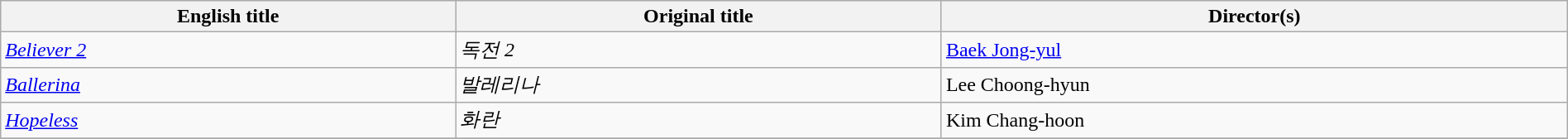<table class="sortable wikitable" style="width:100%; margin-bottom:4px" cellpadding="5">
<tr>
<th scope="col">English title</th>
<th scope="col">Original title</th>
<th scope="col">Director(s)</th>
</tr>
<tr>
<td><em><a href='#'>Believer 2</a></em></td>
<td><em>독전 2</em></td>
<td><a href='#'>Baek Jong-yul</a></td>
</tr>
<tr>
<td><em><a href='#'>Ballerina</a></em></td>
<td><em>발레리나</em></td>
<td>Lee Choong-hyun</td>
</tr>
<tr>
<td><em><a href='#'>Hopeless</a></em></td>
<td><em>화란</em></td>
<td>Kim Chang-hoon</td>
</tr>
<tr>
</tr>
</table>
